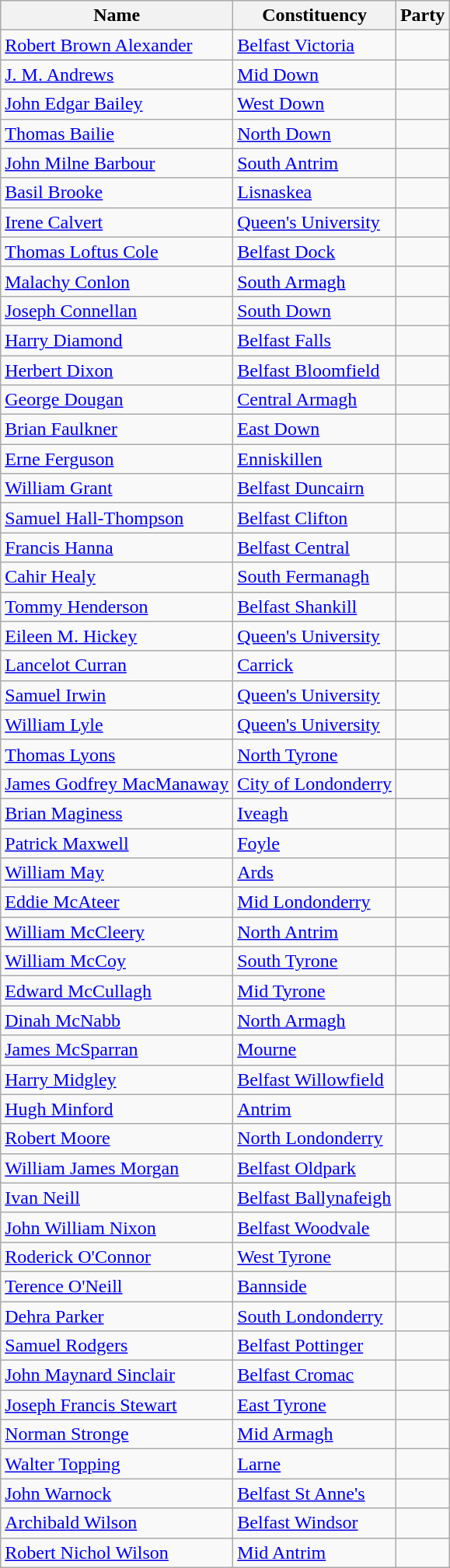<table class="wikitable sortable">
<tr>
<th>Name</th>
<th>Constituency</th>
<th colspan=2>Party</th>
</tr>
<tr>
<td><a href='#'>Robert Brown Alexander</a></td>
<td><a href='#'>Belfast Victoria</a></td>
<td></td>
</tr>
<tr>
<td><a href='#'>J. M. Andrews</a></td>
<td><a href='#'>Mid Down</a></td>
<td></td>
</tr>
<tr>
<td><a href='#'>John Edgar Bailey</a></td>
<td><a href='#'>West Down</a></td>
<td></td>
</tr>
<tr>
<td><a href='#'>Thomas Bailie</a></td>
<td><a href='#'>North Down</a></td>
<td></td>
</tr>
<tr>
<td><a href='#'>John Milne Barbour</a></td>
<td><a href='#'>South Antrim</a></td>
<td></td>
</tr>
<tr>
<td><a href='#'>Basil Brooke</a></td>
<td><a href='#'>Lisnaskea</a></td>
<td></td>
</tr>
<tr>
<td><a href='#'>Irene Calvert</a></td>
<td><a href='#'>Queen's University</a></td>
<td></td>
</tr>
<tr>
<td><a href='#'>Thomas Loftus Cole</a></td>
<td><a href='#'>Belfast Dock</a></td>
<td></td>
</tr>
<tr>
<td><a href='#'>Malachy Conlon</a></td>
<td><a href='#'>South Armagh</a></td>
<td></td>
</tr>
<tr>
<td><a href='#'>Joseph Connellan</a></td>
<td><a href='#'>South Down</a></td>
<td></td>
</tr>
<tr>
<td><a href='#'>Harry Diamond</a></td>
<td><a href='#'>Belfast Falls</a></td>
<td></td>
</tr>
<tr>
<td><a href='#'>Herbert Dixon</a></td>
<td><a href='#'>Belfast Bloomfield</a></td>
<td></td>
</tr>
<tr>
<td><a href='#'>George Dougan</a></td>
<td><a href='#'>Central Armagh</a></td>
<td></td>
</tr>
<tr>
<td><a href='#'>Brian Faulkner</a></td>
<td><a href='#'>East Down</a></td>
<td></td>
</tr>
<tr>
<td><a href='#'>Erne Ferguson</a></td>
<td><a href='#'>Enniskillen</a></td>
<td></td>
</tr>
<tr>
<td><a href='#'>William Grant</a></td>
<td><a href='#'>Belfast Duncairn</a></td>
<td></td>
</tr>
<tr>
<td><a href='#'>Samuel Hall-Thompson</a></td>
<td><a href='#'>Belfast Clifton</a></td>
<td></td>
</tr>
<tr>
<td><a href='#'>Francis Hanna</a></td>
<td><a href='#'>Belfast Central</a></td>
<td></td>
</tr>
<tr>
<td><a href='#'>Cahir Healy</a></td>
<td><a href='#'>South Fermanagh</a></td>
<td></td>
</tr>
<tr>
<td><a href='#'>Tommy Henderson</a></td>
<td><a href='#'>Belfast Shankill</a></td>
<td></td>
</tr>
<tr>
<td><a href='#'>Eileen M. Hickey</a></td>
<td><a href='#'>Queen's University</a></td>
<td></td>
</tr>
<tr>
<td><a href='#'>Lancelot Curran</a></td>
<td><a href='#'>Carrick</a></td>
<td></td>
</tr>
<tr>
<td><a href='#'>Samuel Irwin</a></td>
<td><a href='#'>Queen's University</a></td>
<td></td>
</tr>
<tr>
<td><a href='#'>William Lyle</a></td>
<td><a href='#'>Queen's University</a></td>
<td></td>
</tr>
<tr>
<td><a href='#'>Thomas Lyons</a></td>
<td><a href='#'>North Tyrone</a></td>
<td></td>
</tr>
<tr>
<td><a href='#'>James Godfrey MacManaway</a></td>
<td><a href='#'>City of Londonderry</a></td>
<td></td>
</tr>
<tr>
<td><a href='#'>Brian Maginess</a></td>
<td><a href='#'>Iveagh</a></td>
<td></td>
</tr>
<tr>
<td><a href='#'>Patrick Maxwell</a></td>
<td><a href='#'>Foyle</a></td>
<td></td>
</tr>
<tr>
<td><a href='#'>William May</a></td>
<td><a href='#'>Ards</a></td>
<td></td>
</tr>
<tr>
<td><a href='#'>Eddie McAteer</a></td>
<td><a href='#'>Mid Londonderry</a></td>
<td></td>
</tr>
<tr>
<td><a href='#'>William McCleery</a></td>
<td><a href='#'>North Antrim</a></td>
<td></td>
</tr>
<tr>
<td><a href='#'>William McCoy</a></td>
<td><a href='#'>South Tyrone</a></td>
<td></td>
</tr>
<tr>
<td><a href='#'>Edward McCullagh</a></td>
<td><a href='#'>Mid Tyrone</a></td>
<td></td>
</tr>
<tr>
<td><a href='#'>Dinah McNabb</a></td>
<td><a href='#'>North Armagh</a></td>
<td></td>
</tr>
<tr>
<td><a href='#'>James McSparran</a></td>
<td><a href='#'>Mourne</a></td>
<td></td>
</tr>
<tr>
<td><a href='#'>Harry Midgley</a></td>
<td><a href='#'>Belfast Willowfield</a></td>
<td></td>
</tr>
<tr>
<td><a href='#'>Hugh Minford</a></td>
<td><a href='#'>Antrim</a></td>
<td></td>
</tr>
<tr>
<td><a href='#'>Robert Moore</a></td>
<td><a href='#'>North Londonderry</a></td>
<td></td>
</tr>
<tr>
<td><a href='#'>William James Morgan</a></td>
<td><a href='#'>Belfast Oldpark</a></td>
<td></td>
</tr>
<tr>
<td><a href='#'>Ivan Neill</a></td>
<td><a href='#'>Belfast Ballynafeigh</a></td>
<td></td>
</tr>
<tr>
<td><a href='#'>John William Nixon</a></td>
<td><a href='#'>Belfast Woodvale</a></td>
<td></td>
</tr>
<tr>
<td><a href='#'>Roderick O'Connor</a></td>
<td><a href='#'>West Tyrone</a></td>
<td></td>
</tr>
<tr>
<td><a href='#'>Terence O'Neill</a></td>
<td><a href='#'>Bannside</a></td>
<td></td>
</tr>
<tr>
<td><a href='#'>Dehra Parker</a></td>
<td><a href='#'>South Londonderry</a></td>
<td></td>
</tr>
<tr>
<td><a href='#'>Samuel Rodgers</a></td>
<td><a href='#'>Belfast Pottinger</a></td>
<td></td>
</tr>
<tr>
<td><a href='#'>John Maynard Sinclair</a></td>
<td><a href='#'>Belfast Cromac</a></td>
<td></td>
</tr>
<tr>
<td><a href='#'>Joseph Francis Stewart</a></td>
<td><a href='#'>East Tyrone</a></td>
<td></td>
</tr>
<tr>
<td><a href='#'>Norman Stronge</a></td>
<td><a href='#'>Mid Armagh</a></td>
<td></td>
</tr>
<tr>
<td><a href='#'>Walter Topping</a></td>
<td><a href='#'>Larne</a></td>
<td></td>
</tr>
<tr>
<td><a href='#'>John Warnock</a></td>
<td><a href='#'>Belfast St Anne's</a></td>
<td></td>
</tr>
<tr>
<td><a href='#'>Archibald Wilson</a></td>
<td><a href='#'>Belfast Windsor</a></td>
<td></td>
</tr>
<tr>
<td><a href='#'>Robert Nichol Wilson</a></td>
<td><a href='#'>Mid Antrim</a></td>
<td></td>
</tr>
</table>
